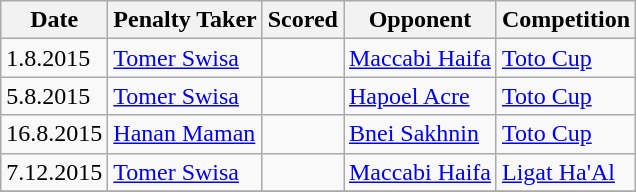<table class="wikitable">
<tr>
<th>Date</th>
<th>Penalty Taker</th>
<th>Scored</th>
<th>Opponent</th>
<th>Competition</th>
</tr>
<tr>
<td>1.8.2015</td>
<td><a href='#'>Tomer Swisa</a></td>
<td></td>
<td><a href='#'>Maccabi Haifa</a></td>
<td><a href='#'>Toto Cup</a></td>
</tr>
<tr>
<td>5.8.2015</td>
<td><a href='#'>Tomer Swisa</a></td>
<td></td>
<td><a href='#'>Hapoel Acre</a></td>
<td><a href='#'>Toto Cup</a></td>
</tr>
<tr>
<td>16.8.2015</td>
<td><a href='#'>Hanan Maman</a></td>
<td></td>
<td><a href='#'>Bnei Sakhnin</a></td>
<td><a href='#'>Toto Cup</a></td>
</tr>
<tr>
<td>7.12.2015</td>
<td><a href='#'>Tomer Swisa</a></td>
<td></td>
<td><a href='#'>Maccabi Haifa</a></td>
<td><a href='#'>Ligat Ha'Al</a></td>
</tr>
<tr>
</tr>
</table>
